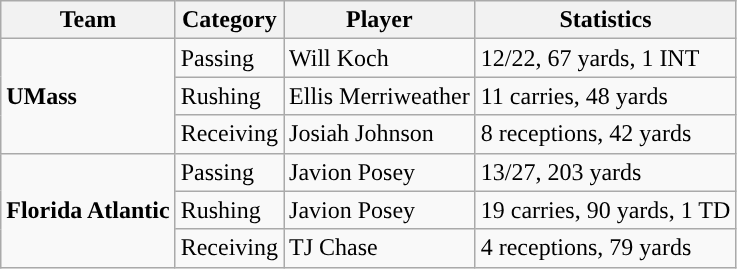<table class="wikitable" style="float: left;">
<tr>
<th>Team</th>
<th>Category</th>
<th>Player</th>
<th>Statistics</th>
</tr>
<tr>
<td rowspan=3><strong>UMass</strong></td>
<td>Passing</td>
<td>Will Koch</td>
<td>12/22, 67 yards, 1 INT</td>
</tr>
<tr>
<td>Rushing</td>
<td>Ellis Merriweather</td>
<td>11 carries, 48 yards</td>
</tr>
<tr>
<td>Receiving</td>
<td>Josiah Johnson</td>
<td>8 receptions, 42 yards</td>
</tr>
<tr>
<td rowspan=3><strong>Florida Atlantic</strong></td>
<td>Passing</td>
<td>Javion Posey</td>
<td>13/27, 203 yards</td>
</tr>
<tr>
<td>Rushing</td>
<td>Javion Posey</td>
<td>19 carries, 90 yards, 1 TD</td>
</tr>
<tr>
<td>Receiving</td>
<td>TJ Chase</td>
<td>4 receptions, 79 yards</td>
</tr>
</table>
